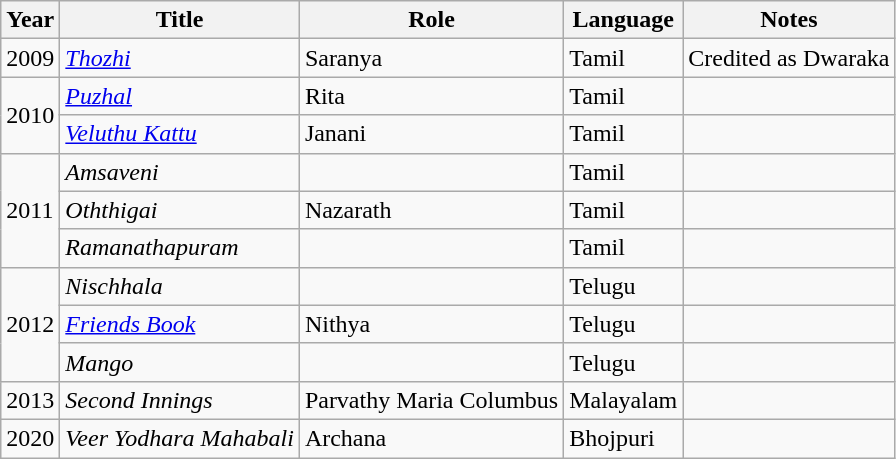<table class="wikitable sortable">
<tr>
<th scope="col">Year</th>
<th scope="col">Title</th>
<th scope="col">Role</th>
<th scope="col">Language</th>
<th scope="col" class="unsortable">Notes</th>
</tr>
<tr>
<td>2009</td>
<td><em><a href='#'>Thozhi</a></em></td>
<td>Saranya</td>
<td>Tamil</td>
<td>Credited as Dwaraka</td>
</tr>
<tr>
<td rowspan="2">2010</td>
<td><em><a href='#'>Puzhal</a></em></td>
<td>Rita</td>
<td>Tamil</td>
<td></td>
</tr>
<tr>
<td><em><a href='#'>Veluthu Kattu</a></em></td>
<td>Janani</td>
<td>Tamil</td>
<td></td>
</tr>
<tr>
<td rowspan="3">2011</td>
<td><em>Amsaveni</em></td>
<td></td>
<td>Tamil</td>
<td></td>
</tr>
<tr>
<td><em>Oththigai</em></td>
<td>Nazarath</td>
<td>Tamil</td>
<td></td>
</tr>
<tr>
<td><em>Ramanathapuram</em></td>
<td></td>
<td>Tamil</td>
<td></td>
</tr>
<tr>
<td rowspan="3">2012</td>
<td><em>Nischhala</em></td>
<td></td>
<td>Telugu</td>
<td></td>
</tr>
<tr>
<td><em><a href='#'>Friends Book</a></em></td>
<td>Nithya</td>
<td>Telugu</td>
<td></td>
</tr>
<tr>
<td><em>Mango</em></td>
<td></td>
<td>Telugu</td>
<td></td>
</tr>
<tr>
<td>2013</td>
<td><em>Second Innings</em></td>
<td>Parvathy Maria Columbus</td>
<td>Malayalam</td>
<td></td>
</tr>
<tr>
<td>2020</td>
<td><em>Veer Yodhara Mahabali</em></td>
<td>Archana</td>
<td>Bhojpuri</td>
<td></td>
</tr>
</table>
